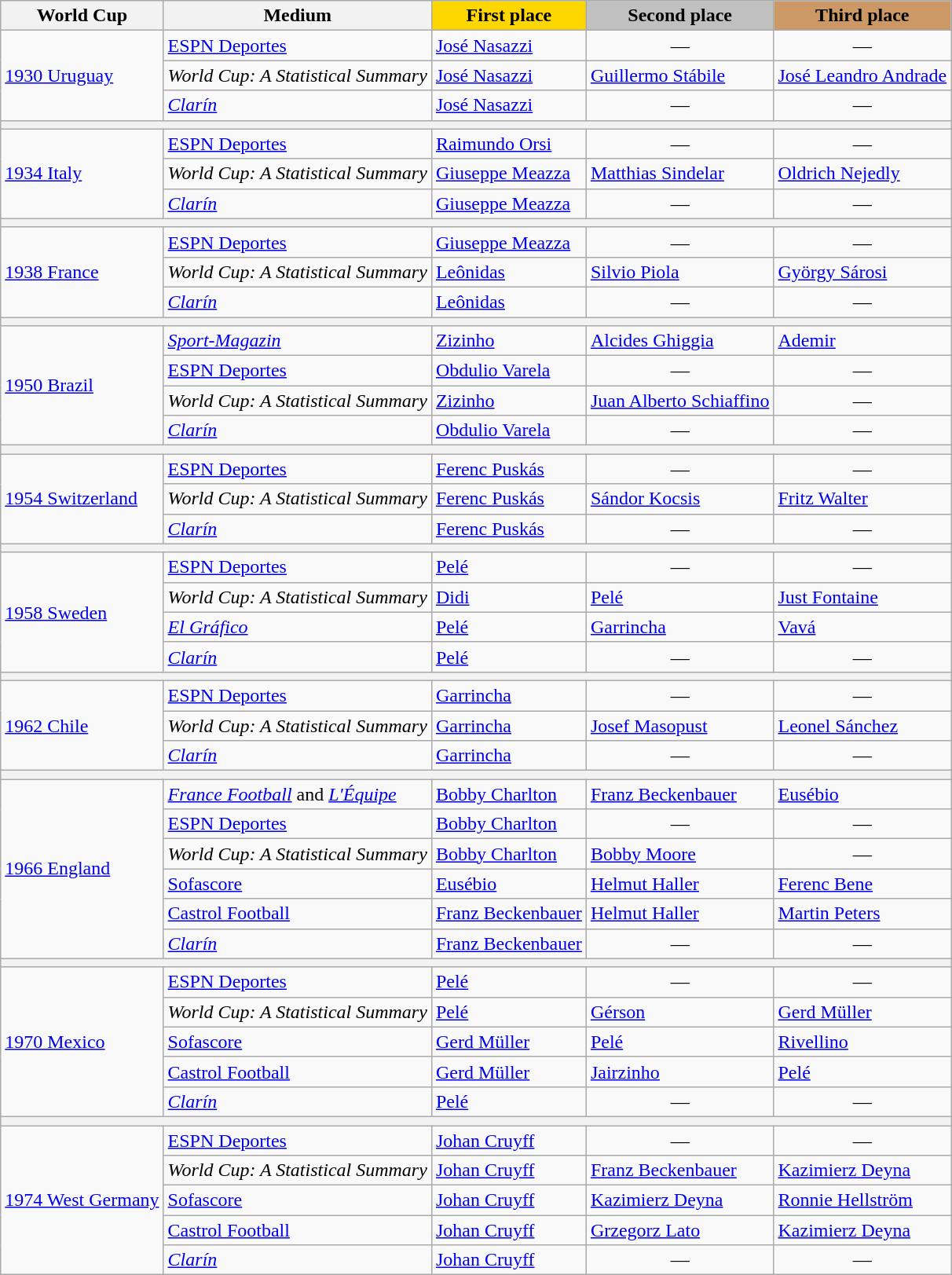<table class="wikitable">
<tr>
<th>World Cup</th>
<th>Medium</th>
<th scope="col" style="background-color: gold">First place</th>
<th scope="col" style="background-color: silver">Second place</th>
<th scope="col" style="background-color: #cc9966">Third place</th>
</tr>
<tr>
<td rowspan="3"><a href='#'>1930 Uruguay</a></td>
<td><a href='#'>ESPN Deportes</a></td>
<td> <a href='#'>José Nasazzi</a></td>
<td align="center">—</td>
<td align="center">—</td>
</tr>
<tr>
<td><em>World Cup: A Statistical Summary</em></td>
<td> <a href='#'>José Nasazzi</a></td>
<td> <a href='#'>Guillermo Stábile</a></td>
<td> <a href='#'>José Leandro Andrade</a></td>
</tr>
<tr>
<td><em><a href='#'>Clarín</a></em></td>
<td> <a href='#'>José Nasazzi</a></td>
<td align="center">—</td>
<td align="center">—</td>
</tr>
<tr>
<th colspan="5"></th>
</tr>
<tr>
<td rowspan="3"><a href='#'>1934 Italy</a></td>
<td><a href='#'>ESPN Deportes</a></td>
<td> <a href='#'>Raimundo Orsi</a></td>
<td align="center">—</td>
<td align="center">—</td>
</tr>
<tr>
<td><em>World Cup: A Statistical Summary</em></td>
<td> <a href='#'>Giuseppe Meazza</a></td>
<td> <a href='#'>Matthias Sindelar</a></td>
<td> <a href='#'>Oldrich Nejedly</a></td>
</tr>
<tr>
<td><em><a href='#'>Clarín</a></em></td>
<td> <a href='#'>Giuseppe Meazza</a></td>
<td align="center">—</td>
<td align="center">—</td>
</tr>
<tr>
<th colspan="5"></th>
</tr>
<tr>
<td rowspan="3"><a href='#'>1938 France</a></td>
<td><a href='#'>ESPN Deportes</a></td>
<td> <a href='#'>Giuseppe Meazza</a></td>
<td align="center">—</td>
<td align="center">—</td>
</tr>
<tr>
<td><em>World Cup: A Statistical Summary</em></td>
<td> <a href='#'>Leônidas</a></td>
<td> <a href='#'>Silvio Piola</a></td>
<td> <a href='#'>György Sárosi</a></td>
</tr>
<tr>
<td><em><a href='#'>Clarín</a></em></td>
<td> <a href='#'>Leônidas</a></td>
<td align="center">—</td>
<td align="center">—</td>
</tr>
<tr>
<th colspan="5"></th>
</tr>
<tr>
<td rowspan="4"><a href='#'>1950 Brazil</a></td>
<td><em><a href='#'>Sport-Magazin</a></em></td>
<td> <a href='#'>Zizinho</a></td>
<td> <a href='#'>Alcides Ghiggia</a></td>
<td> <a href='#'>Ademir</a></td>
</tr>
<tr>
<td><a href='#'>ESPN Deportes</a></td>
<td> <a href='#'>Obdulio Varela</a></td>
<td align="center">—</td>
<td align="center">—</td>
</tr>
<tr>
<td><em>World Cup: A Statistical Summary</em></td>
<td> <a href='#'>Zizinho</a></td>
<td> <a href='#'>Juan Alberto Schiaffino</a></td>
<td align="center">—</td>
</tr>
<tr>
<td><em><a href='#'>Clarín</a></em></td>
<td> <a href='#'>Obdulio Varela</a></td>
<td align="center">—</td>
<td align="center">—</td>
</tr>
<tr>
<th colspan="5"></th>
</tr>
<tr>
<td rowspan="3"><a href='#'>1954 Switzerland</a></td>
<td><a href='#'>ESPN Deportes</a></td>
<td> <a href='#'>Ferenc Puskás</a></td>
<td align="center">—</td>
<td align="center">—</td>
</tr>
<tr>
<td><em>World Cup: A Statistical Summary</em></td>
<td> <a href='#'>Ferenc Puskás</a></td>
<td> <a href='#'>Sándor Kocsis</a></td>
<td> <a href='#'>Fritz Walter</a></td>
</tr>
<tr>
<td><em><a href='#'>Clarín</a></em></td>
<td> <a href='#'>Ferenc Puskás</a></td>
<td align="center">—</td>
<td align="center">—</td>
</tr>
<tr>
<th colspan="5"></th>
</tr>
<tr>
<td rowspan="4"><a href='#'>1958 Sweden</a></td>
<td><a href='#'>ESPN Deportes</a></td>
<td> <a href='#'>Pelé</a></td>
<td align="center">—</td>
<td align="center">—</td>
</tr>
<tr>
<td><em>World Cup: A Statistical Summary</em></td>
<td> <a href='#'>Didi</a></td>
<td> <a href='#'>Pelé</a></td>
<td> <a href='#'>Just Fontaine</a></td>
</tr>
<tr>
<td><a href='#'><em>El Gráfico</em></a></td>
<td> <a href='#'>Pelé</a></td>
<td> <a href='#'>Garrincha</a></td>
<td> <a href='#'>Vavá</a></td>
</tr>
<tr>
<td><em><a href='#'>Clarín</a></em></td>
<td> <a href='#'>Pelé</a></td>
<td align="center">—</td>
<td align="center">—</td>
</tr>
<tr>
<th colspan="5"></th>
</tr>
<tr>
<td rowspan="3"><a href='#'>1962 Chile</a></td>
<td><a href='#'>ESPN Deportes</a></td>
<td> <a href='#'>Garrincha</a></td>
<td align="center">—</td>
<td align="center">—</td>
</tr>
<tr>
<td><em>World Cup: A Statistical Summary</em></td>
<td> <a href='#'>Garrincha</a></td>
<td> <a href='#'>Josef Masopust</a></td>
<td> <a href='#'>Leonel Sánchez</a></td>
</tr>
<tr>
<td><em><a href='#'>Clarín</a></em></td>
<td> <a href='#'>Garrincha</a></td>
<td align="center">—</td>
<td align="center">—</td>
</tr>
<tr>
<th colspan="5"></th>
</tr>
<tr>
<td rowspan="6"><a href='#'>1966 England</a></td>
<td><em><a href='#'>France Football</a></em> and <em><a href='#'>L'Équipe</a></em></td>
<td> <a href='#'>Bobby Charlton</a></td>
<td> <a href='#'>Franz Beckenbauer</a></td>
<td> <a href='#'>Eusébio</a></td>
</tr>
<tr>
<td><a href='#'>ESPN Deportes</a></td>
<td> <a href='#'>Bobby Charlton</a></td>
<td align="center">—</td>
<td align="center">—</td>
</tr>
<tr>
<td><em>World Cup: A Statistical Summary</em></td>
<td> <a href='#'>Bobby Charlton</a></td>
<td> <a href='#'>Bobby Moore</a></td>
<td align="center">—</td>
</tr>
<tr>
<td><a href='#'>Sofascore</a></td>
<td> <a href='#'>Eusébio</a></td>
<td> <a href='#'>Helmut Haller</a></td>
<td> <a href='#'>Ferenc Bene</a></td>
</tr>
<tr>
<td><a href='#'>Castrol Football</a></td>
<td> <a href='#'>Franz Beckenbauer</a></td>
<td> <a href='#'>Helmut Haller</a></td>
<td> <a href='#'>Martin Peters</a></td>
</tr>
<tr>
<td><em><a href='#'>Clarín</a></em></td>
<td> <a href='#'>Franz Beckenbauer</a></td>
<td align="center">—</td>
<td align="center">—</td>
</tr>
<tr>
<th colspan="5"></th>
</tr>
<tr>
<td rowspan="5"><a href='#'>1970 Mexico</a></td>
<td><a href='#'>ESPN Deportes</a></td>
<td> <a href='#'>Pelé</a></td>
<td align="center">—</td>
<td align="center">—</td>
</tr>
<tr>
<td><em>World Cup: A Statistical Summary</em></td>
<td> <a href='#'>Pelé</a></td>
<td> <a href='#'>Gérson</a></td>
<td> <a href='#'>Gerd Müller</a></td>
</tr>
<tr>
<td><a href='#'>Sofascore</a></td>
<td> <a href='#'>Gerd Müller</a></td>
<td> <a href='#'>Pelé</a></td>
<td> <a href='#'>Rivellino</a></td>
</tr>
<tr>
<td><a href='#'>Castrol Football</a></td>
<td> <a href='#'>Gerd Müller</a></td>
<td> <a href='#'>Jairzinho</a></td>
<td> <a href='#'>Pelé</a></td>
</tr>
<tr>
<td><em><a href='#'>Clarín</a></em></td>
<td> <a href='#'>Pelé</a></td>
<td align="center">—</td>
<td align="center">—</td>
</tr>
<tr>
<th colspan="5"></th>
</tr>
<tr>
<td rowspan="5"><a href='#'>1974 West Germany</a></td>
<td><a href='#'>ESPN Deportes</a></td>
<td> <a href='#'>Johan Cruyff</a></td>
<td align="center">—</td>
<td align="center">—</td>
</tr>
<tr>
<td><em>World Cup: A Statistical Summary</em></td>
<td> <a href='#'>Johan Cruyff</a></td>
<td> <a href='#'>Franz Beckenbauer</a></td>
<td> <a href='#'>Kazimierz Deyna</a></td>
</tr>
<tr>
<td><a href='#'>Sofascore</a></td>
<td> <a href='#'>Johan Cruyff</a></td>
<td> <a href='#'>Kazimierz Deyna</a></td>
<td> <a href='#'>Ronnie Hellström</a></td>
</tr>
<tr>
<td><a href='#'>Castrol Football</a></td>
<td> <a href='#'>Johan Cruyff</a></td>
<td> <a href='#'>Grzegorz Lato</a></td>
<td> <a href='#'>Kazimierz Deyna</a></td>
</tr>
<tr>
<td><em><a href='#'>Clarín</a></em></td>
<td> <a href='#'>Johan Cruyff</a></td>
<td align="center">—</td>
<td align="center">—</td>
</tr>
</table>
